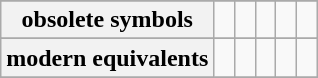<table class="wikitable" style="text-align:center">
<tr valign=top>
</tr>
<tr style="font-size:2em">
<th style="font-size:0.5em">obsolete symbols</th>
<td></td>
<td></td>
<td></td>
<td></td>
<td></td>
</tr>
<tr>
</tr>
<tr style="font-size:2em">
<th style="font-size:0.5em">modern equivalents</th>
<td></td>
<td></td>
<td></td>
<td></td>
<td></td>
</tr>
<tr>
</tr>
</table>
